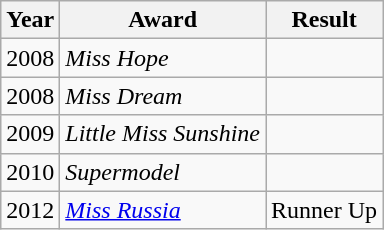<table class=wikitable>
<tr>
<th>Year</th>
<th>Award</th>
<th>Result</th>
</tr>
<tr>
<td>2008</td>
<td><em>Miss Hope</em></td>
<td></td>
</tr>
<tr>
<td>2008</td>
<td><em>Miss Dream</em></td>
<td></td>
</tr>
<tr>
<td>2009</td>
<td><em>Little Miss Sunshine</em></td>
<td></td>
</tr>
<tr>
<td>2010</td>
<td><em>Supermodel</em></td>
<td></td>
</tr>
<tr>
<td>2012</td>
<td><em><a href='#'>Miss Russia</a></em></td>
<td>Runner Up</td>
</tr>
</table>
